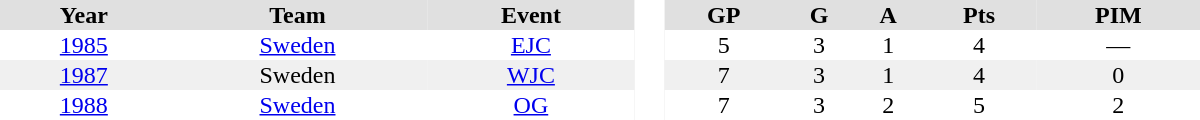<table border="0" cellpadding="1" cellspacing="0" style="text-align:center; width:50em">
<tr ALIGN="center" bgcolor="#e0e0e0">
<th>Year</th>
<th>Team</th>
<th>Event</th>
<th rowspan="99" bgcolor="#ffffff"> </th>
<th>GP</th>
<th>G</th>
<th>A</th>
<th>Pts</th>
<th>PIM</th>
</tr>
<tr>
<td><a href='#'>1985</a></td>
<td><a href='#'>Sweden</a></td>
<td><a href='#'>EJC</a></td>
<td>5</td>
<td>3</td>
<td>1</td>
<td>4</td>
<td>—</td>
</tr>
<tr bgcolor="#f0f0f0">
<td><a href='#'>1987</a></td>
<td>Sweden</td>
<td><a href='#'>WJC</a></td>
<td>7</td>
<td>3</td>
<td>1</td>
<td>4</td>
<td>0</td>
</tr>
<tr>
<td><a href='#'>1988</a></td>
<td><a href='#'>Sweden</a></td>
<td><a href='#'>OG</a></td>
<td>7</td>
<td>3</td>
<td>2</td>
<td>5</td>
<td>2</td>
</tr>
</table>
